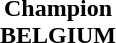<table cellspacing=0 width=100%>
<tr>
<td align=center></td>
</tr>
<tr>
<td align=center><strong>Champion<br>BELGIUM</strong></td>
</tr>
</table>
